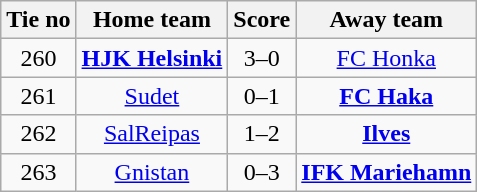<table class="wikitable" style="text-align: center">
<tr>
<th>Tie no</th>
<th>Home team</th>
<th>Score</th>
<th>Away team</th>
</tr>
<tr>
<td>260</td>
<td><strong><a href='#'>HJK Helsinki</a></strong></td>
<td>3–0</td>
<td><a href='#'>FC Honka</a></td>
</tr>
<tr>
<td>261</td>
<td><a href='#'>Sudet</a></td>
<td>0–1</td>
<td><strong><a href='#'>FC Haka</a></strong></td>
</tr>
<tr>
<td>262</td>
<td><a href='#'>SalReipas</a></td>
<td>1–2</td>
<td><strong><a href='#'>Ilves</a></strong></td>
</tr>
<tr>
<td>263</td>
<td><a href='#'>Gnistan</a></td>
<td>0–3</td>
<td><strong><a href='#'>IFK Mariehamn</a></strong></td>
</tr>
</table>
